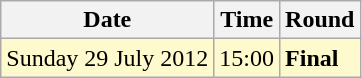<table class="wikitable">
<tr>
<th>Date</th>
<th>Time</th>
<th>Round</th>
</tr>
<tr>
<td style=background:lemonchiffon>Sunday 29 July 2012</td>
<td style=background:lemonchiffon>15:00</td>
<td style=background:lemonchiffon><strong>Final</strong></td>
</tr>
</table>
